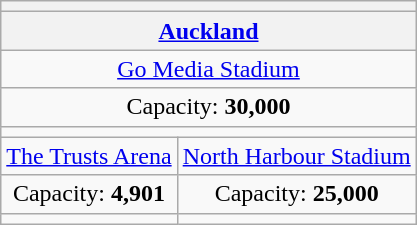<table class="wikitable" style="text-align:center;">
<tr>
<th colspan=3></th>
</tr>
<tr>
<th colspan=3><a href='#'>Auckland</a></th>
</tr>
<tr>
<td colspan=3><a href='#'>Go Media Stadium</a></td>
</tr>
<tr>
<td colspan=3>Capacity: <strong>30,000</strong></td>
</tr>
<tr>
<td colspan=3></td>
</tr>
<tr>
<td><a href='#'>The Trusts Arena</a></td>
<td><a href='#'>North Harbour Stadium</a></td>
</tr>
<tr>
<td>Capacity: <strong>4,901</strong></td>
<td>Capacity: <strong>25,000</strong></td>
</tr>
<tr>
<td></td>
<td></td>
</tr>
</table>
